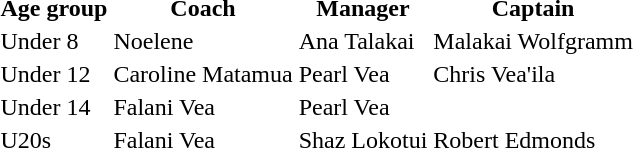<table>
<tr>
<th>Age group</th>
<th>Coach</th>
<th>Manager</th>
<th>Captain</th>
</tr>
<tr>
<td>Under 8</td>
<td>Noelene</td>
<td>Ana Talakai</td>
<td>Malakai Wolfgramm</td>
</tr>
<tr>
<td>Under 12</td>
<td>Caroline Matamua</td>
<td>Pearl Vea</td>
<td>Chris Vea'ila</td>
</tr>
<tr>
<td>Under 14</td>
<td>Falani Vea</td>
<td>Pearl Vea</td>
</tr>
<tr>
<td>U20s</td>
<td>Falani Vea</td>
<td>Shaz Lokotui</td>
<td>Robert Edmonds</td>
</tr>
</table>
